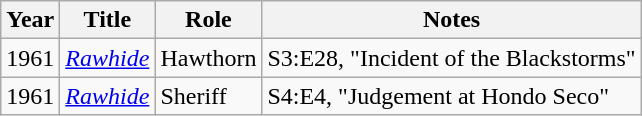<table class="wikitable">
<tr>
<th>Year</th>
<th>Title</th>
<th>Role</th>
<th>Notes</th>
</tr>
<tr>
<td>1961</td>
<td><em><a href='#'>Rawhide</a></em></td>
<td>Hawthorn</td>
<td>S3:E28, "Incident of the Blackstorms"</td>
</tr>
<tr>
<td>1961</td>
<td><em><a href='#'>Rawhide</a></em></td>
<td>Sheriff</td>
<td>S4:E4, "Judgement at Hondo Seco"</td>
</tr>
</table>
